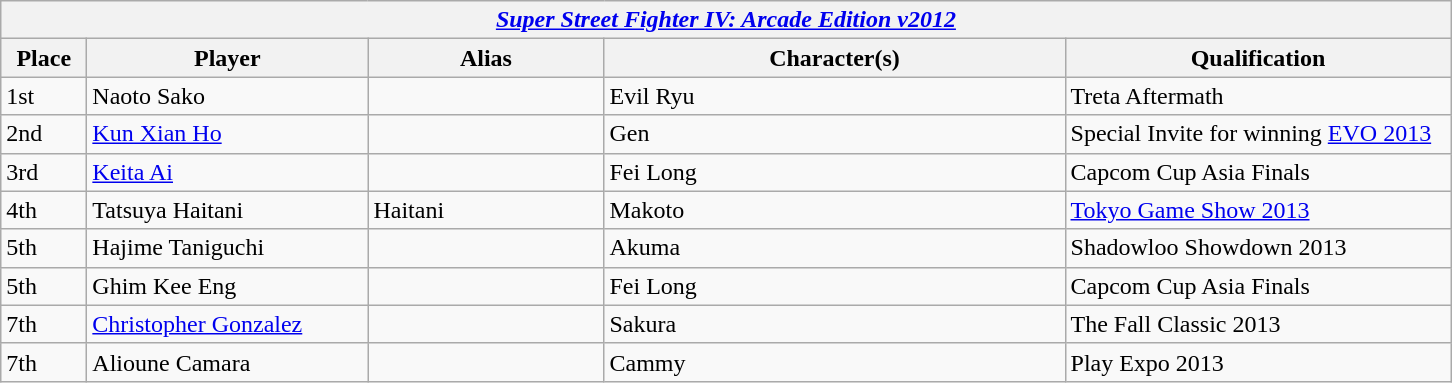<table class="wikitable">
<tr>
<th colspan=6><em><a href='#'>Super Street Fighter IV: Arcade Edition v2012</a></em></th>
</tr>
<tr>
<th style="width:50px;">Place</th>
<th style="width:180px;">Player</th>
<th style="width:150px;">Alias</th>
<th style="width:300px;">Character(s)</th>
<th style="width:250px;">Qualification</th>
</tr>
<tr>
<td>1st</td>
<td> Naoto Sako</td>
<td></td>
<td>Evil Ryu</td>
<td>Treta Aftermath</td>
</tr>
<tr>
<td>2nd</td>
<td> <a href='#'>Kun Xian Ho</a></td>
<td></td>
<td>Gen</td>
<td>Special Invite for winning <a href='#'>EVO 2013</a></td>
</tr>
<tr>
<td>3rd</td>
<td> <a href='#'>Keita Ai</a></td>
<td></td>
<td>Fei Long</td>
<td>Capcom Cup Asia Finals</td>
</tr>
<tr>
<td>4th</td>
<td> Tatsuya Haitani</td>
<td>Haitani</td>
<td>Makoto</td>
<td><a href='#'>Tokyo Game Show 2013</a></td>
</tr>
<tr>
<td>5th</td>
<td> Hajime Taniguchi</td>
<td></td>
<td>Akuma</td>
<td>Shadowloo Showdown 2013</td>
</tr>
<tr>
<td>5th</td>
<td> Ghim Kee Eng</td>
<td></td>
<td>Fei Long</td>
<td>Capcom Cup Asia Finals</td>
</tr>
<tr>
<td>7th</td>
<td> <a href='#'>Christopher Gonzalez</a></td>
<td></td>
<td>Sakura</td>
<td>The Fall Classic 2013</td>
</tr>
<tr>
<td>7th</td>
<td> Alioune Camara</td>
<td></td>
<td>Cammy</td>
<td>Play Expo 2013</td>
</tr>
</table>
